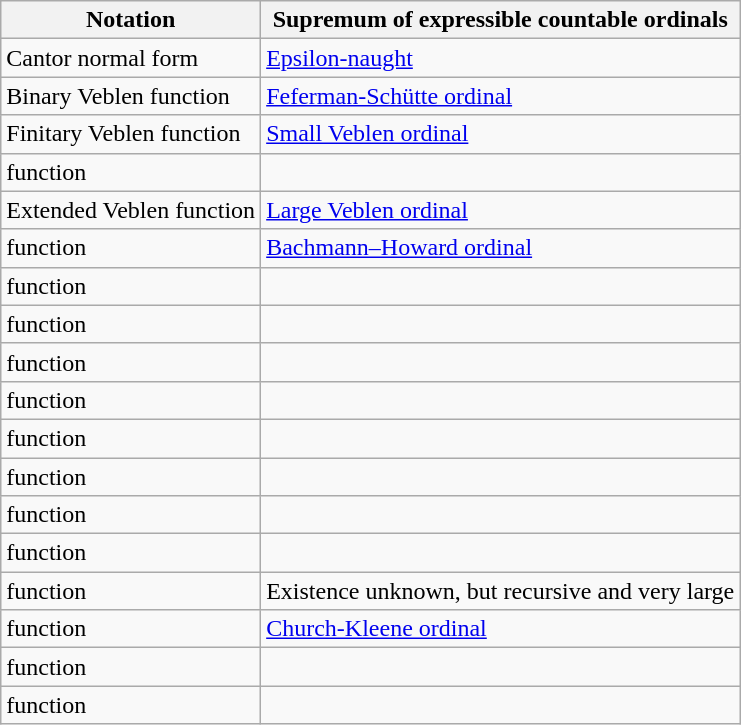<table class="wikitable">
<tr>
<th>Notation</th>
<th>Supremum of expressible countable ordinals</th>
</tr>
<tr>
<td>Cantor normal form</td>
<td><a href='#'>Epsilon-naught</a></td>
</tr>
<tr>
<td>Binary Veblen function</td>
<td><a href='#'>Feferman-Schütte ordinal</a></td>
</tr>
<tr>
<td>Finitary Veblen function</td>
<td><a href='#'>Small Veblen ordinal</a></td>
</tr>
<tr>
<td> function</td>
<td></td>
</tr>
<tr>
<td>Extended Veblen function</td>
<td><a href='#'>Large Veblen ordinal</a></td>
</tr>
<tr>
<td> function</td>
<td><a href='#'>Bachmann–Howard ordinal</a></td>
</tr>
<tr>
<td> function</td>
<td></td>
</tr>
<tr>
<td> function</td>
<td></td>
</tr>
<tr>
<td> function</td>
<td><a href='#'></a></td>
</tr>
<tr>
<td> function</td>
<td></td>
</tr>
<tr>
<td> function</td>
<td></td>
</tr>
<tr>
<td> function</td>
<td></td>
</tr>
<tr>
<td> function</td>
<td></td>
</tr>
<tr>
<td> function</td>
<td></td>
</tr>
<tr>
<td> function</td>
<td>Existence unknown, but recursive and very large</td>
</tr>
<tr>
<td> function</td>
<td><a href='#'>Church-Kleene ordinal</a></td>
</tr>
<tr>
<td> function</td>
<td></td>
</tr>
<tr>
<td> function</td>
<td></td>
</tr>
</table>
